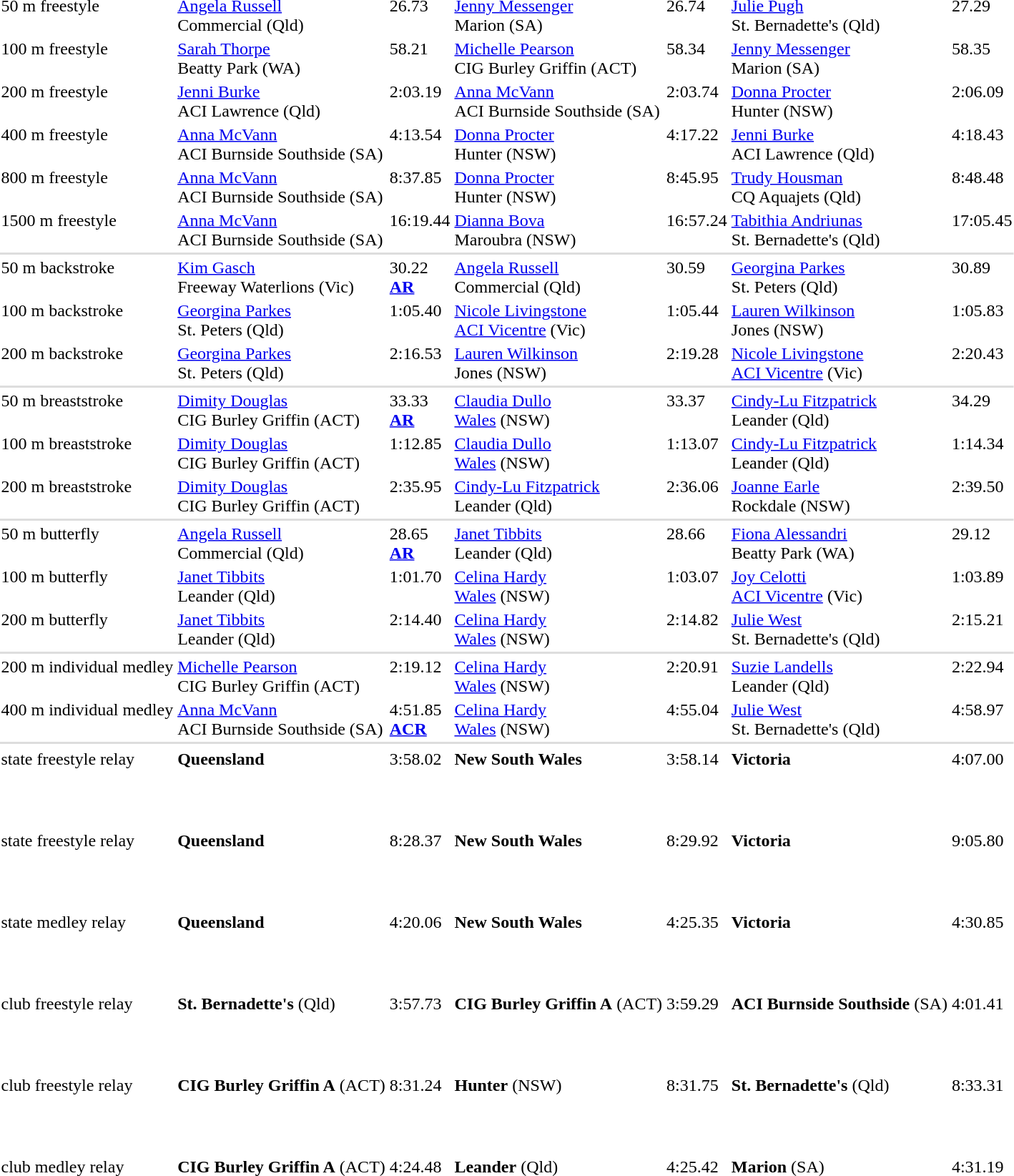<table>
<tr valign="top">
<td>50 m freestyle</td>
<td><a href='#'>Angela Russell</a><br>Commercial (Qld)</td>
<td>26.73<br></td>
<td><a href='#'>Jenny Messenger</a><br>Marion (SA)</td>
<td>26.74<br></td>
<td><a href='#'>Julie Pugh</a><br>St. Bernadette's (Qld)</td>
<td>27.29<br></td>
</tr>
<tr valign="top">
<td>100 m freestyle</td>
<td><a href='#'>Sarah Thorpe</a><br>Beatty Park (WA)</td>
<td>58.21<br></td>
<td><a href='#'>Michelle Pearson</a><br>CIG Burley Griffin (ACT)</td>
<td>58.34<br></td>
<td><a href='#'>Jenny Messenger</a><br>Marion (SA)</td>
<td>58.35<br></td>
</tr>
<tr valign="top">
<td>200 m freestyle</td>
<td><a href='#'>Jenni Burke</a><br>ACI Lawrence (Qld)</td>
<td>2:03.19<br></td>
<td><a href='#'>Anna McVann</a><br>ACI Burnside Southside (SA)</td>
<td>2:03.74<br></td>
<td><a href='#'>Donna Procter</a><br>Hunter (NSW)</td>
<td>2:06.09<br></td>
</tr>
<tr valign="top">
<td>400 m freestyle</td>
<td><a href='#'>Anna McVann</a><br>ACI Burnside Southside (SA)</td>
<td>4:13.54<br></td>
<td><a href='#'>Donna Procter</a><br>Hunter (NSW)</td>
<td>4:17.22<br></td>
<td><a href='#'>Jenni Burke</a><br>ACI Lawrence (Qld)</td>
<td>4:18.43<br></td>
</tr>
<tr valign="top">
<td>800 m freestyle</td>
<td><a href='#'>Anna McVann</a><br>ACI Burnside Southside (SA)</td>
<td>8:37.85<br></td>
<td><a href='#'>Donna Procter</a><br>Hunter (NSW)</td>
<td>8:45.95<br></td>
<td><a href='#'>Trudy Housman</a><br>CQ Aquajets (Qld)</td>
<td>8:48.48<br></td>
</tr>
<tr valign="top">
<td>1500 m freestyle</td>
<td><a href='#'>Anna McVann</a><br>ACI Burnside Southside (SA)</td>
<td>16:19.44<br></td>
<td><a href='#'>Dianna Bova</a><br>Maroubra (NSW)</td>
<td>16:57.24<br></td>
<td><a href='#'>Tabithia Andriunas</a><br>St. Bernadette's (Qld)</td>
<td>17:05.45<br></td>
</tr>
<tr bgcolor=#DDDDDD>
<td colspan=7></td>
</tr>
<tr valign="top">
<td>50 m backstroke</td>
<td><a href='#'>Kim Gasch</a><br>Freeway Waterlions (Vic)</td>
<td>30.22<br><strong><a href='#'>AR</a></strong></td>
<td><a href='#'>Angela Russell</a><br>Commercial (Qld)</td>
<td>30.59<br></td>
<td><a href='#'>Georgina Parkes</a><br>St. Peters (Qld)</td>
<td>30.89<br></td>
</tr>
<tr valign="top">
<td>100 m backstroke</td>
<td><a href='#'>Georgina Parkes</a><br>St. Peters (Qld)</td>
<td>1:05.40<br></td>
<td><a href='#'>Nicole Livingstone</a><br><a href='#'>ACI Vicentre</a> (Vic)</td>
<td>1:05.44<br></td>
<td><a href='#'>Lauren Wilkinson</a><br>Jones (NSW)</td>
<td>1:05.83<br></td>
</tr>
<tr valign="top">
<td>200 m backstroke</td>
<td><a href='#'>Georgina Parkes</a><br>St. Peters (Qld)</td>
<td>2:16.53<br></td>
<td><a href='#'>Lauren Wilkinson</a><br>Jones (NSW)</td>
<td>2:19.28<br></td>
<td><a href='#'>Nicole Livingstone</a><br><a href='#'>ACI Vicentre</a> (Vic)</td>
<td>2:20.43<br></td>
</tr>
<tr bgcolor=#DDDDDD>
<td colspan=7></td>
</tr>
<tr valign="top">
<td>50 m breaststroke</td>
<td><a href='#'>Dimity Douglas</a><br>CIG Burley Griffin (ACT)</td>
<td>33.33<br><strong><a href='#'>AR</a></strong></td>
<td><a href='#'>Claudia Dullo</a><br><a href='#'>Wales</a> (NSW)</td>
<td>33.37<br></td>
<td><a href='#'>Cindy-Lu Fitzpatrick</a><br>Leander (Qld)</td>
<td>34.29<br></td>
</tr>
<tr valign="top">
<td>100 m breaststroke</td>
<td><a href='#'>Dimity Douglas</a><br>CIG Burley Griffin (ACT)</td>
<td>1:12.85<br></td>
<td><a href='#'>Claudia Dullo</a><br><a href='#'>Wales</a> (NSW)</td>
<td>1:13.07<br></td>
<td><a href='#'>Cindy-Lu Fitzpatrick</a><br>Leander (Qld)</td>
<td>1:14.34<br></td>
</tr>
<tr valign="top">
<td>200 m breaststroke</td>
<td><a href='#'>Dimity Douglas</a><br>CIG Burley Griffin (ACT)</td>
<td>2:35.95<br></td>
<td><a href='#'>Cindy-Lu Fitzpatrick</a><br>Leander (Qld)</td>
<td>2:36.06<br></td>
<td><a href='#'>Joanne Earle</a><br>Rockdale (NSW)</td>
<td>2:39.50 <br></td>
</tr>
<tr bgcolor=#DDDDDD>
<td colspan=7></td>
</tr>
<tr valign="top">
<td>50 m butterfly</td>
<td><a href='#'>Angela Russell</a><br>Commercial (Qld)</td>
<td>28.65<br><strong><a href='#'>AR</a></strong></td>
<td><a href='#'>Janet Tibbits</a><br>Leander (Qld)</td>
<td>28.66<br></td>
<td><a href='#'>Fiona Alessandri</a><br>Beatty Park (WA)</td>
<td>29.12<br></td>
</tr>
<tr valign="top">
<td>100 m butterfly</td>
<td><a href='#'>Janet Tibbits</a><br>Leander (Qld)</td>
<td>1:01.70<br></td>
<td><a href='#'>Celina Hardy</a><br><a href='#'>Wales</a> (NSW)</td>
<td>1:03.07<br></td>
<td><a href='#'>Joy Celotti</a><br><a href='#'>ACI Vicentre</a> (Vic)</td>
<td>1:03.89<br></td>
</tr>
<tr valign="top">
<td>200 m butterfly</td>
<td><a href='#'>Janet Tibbits</a><br>Leander (Qld)</td>
<td>2:14.40<br></td>
<td><a href='#'>Celina Hardy</a><br><a href='#'>Wales</a> (NSW)</td>
<td>2:14.82<br></td>
<td><a href='#'>Julie West</a><br>St. Bernadette's (Qld)</td>
<td>2:15.21<br></td>
</tr>
<tr bgcolor=#DDDDDD>
<td colspan=7></td>
</tr>
<tr valign="top">
<td>200 m individual medley</td>
<td><a href='#'>Michelle Pearson</a><br>CIG Burley Griffin (ACT)</td>
<td>2:19.12<br></td>
<td><a href='#'>Celina Hardy</a><br><a href='#'>Wales</a> (NSW)</td>
<td>2:20.91<br></td>
<td><a href='#'>Suzie Landells</a><br>Leander (Qld)</td>
<td>2:22.94<br></td>
</tr>
<tr valign="top">
<td>400 m individual medley</td>
<td><a href='#'>Anna McVann</a><br>ACI Burnside Southside (SA)</td>
<td>4:51.85<br><strong><a href='#'>ACR</a></strong></td>
<td><a href='#'>Celina Hardy</a><br><a href='#'>Wales</a> (NSW)</td>
<td>4:55.04<br></td>
<td><a href='#'>Julie West</a><br>St. Bernadette's (Qld)</td>
<td>4:58.97<br></td>
</tr>
<tr bgcolor=#DDDDDD>
<td colspan=7></td>
</tr>
<tr valign="top">
</tr>
<tr valign="top">
<td> state freestyle relay</td>
<td><strong>Queensland</strong><br><br><br><br></td>
<td>3:58.02<br></td>
<td><strong>New South Wales</strong><br><br><br><br></td>
<td>3:58.14<br></td>
<td><strong>Victoria</strong><br><br><br><br></td>
<td>4:07.00<br></td>
</tr>
<tr valign="top">
<td> state freestyle relay</td>
<td><strong>Queensland</strong><br><br><br><br></td>
<td>8:28.37<br></td>
<td><strong>New South Wales</strong><br><br><br><br></td>
<td>8:29.92<br></td>
<td><strong>Victoria</strong><br><br><br><br></td>
<td>9:05.80<br></td>
</tr>
<tr valign="top">
<td> state medley relay</td>
<td><strong>Queensland</strong><br><br><br><br></td>
<td>4:20.06<br></td>
<td><strong>New South Wales</strong><br><br><br><br></td>
<td>4:25.35<br></td>
<td><strong>Victoria</strong><br><br><br><br></td>
<td>4:30.85<br></td>
</tr>
<tr valign="top">
<td> club freestyle relay</td>
<td><strong>St. Bernadette's</strong> (Qld)<br><br><br><br></td>
<td>3:57.73<br></td>
<td><strong>CIG Burley Griffin A</strong> (ACT)<br><br><br><br></td>
<td>3:59.29<br></td>
<td><strong>ACI Burnside Southside</strong> (SA)<br><br><br><br></td>
<td>4:01.41<br></td>
</tr>
<tr valign="top">
<td> club freestyle relay</td>
<td><strong>CIG Burley Griffin A</strong> (ACT)<br><br><br><br></td>
<td>8:31.24<br></td>
<td><strong>Hunter</strong> (NSW)<br><br><br><br></td>
<td>8:31.75<br></td>
<td><strong>St. Bernadette's</strong> (Qld)<br><br><br><br></td>
<td>8:33.31<br></td>
</tr>
<tr valign="top">
<td> club medley relay</td>
<td><strong>CIG Burley Griffin A</strong> (ACT)<br><br><br><br></td>
<td>4:24.48<br></td>
<td><strong>Leander</strong> (Qld)<br><br><br><br></td>
<td>4:25.42<br></td>
<td><strong>Marion</strong> (SA)<br><br><br><br></td>
<td>4:31.19<br></td>
</tr>
</table>
